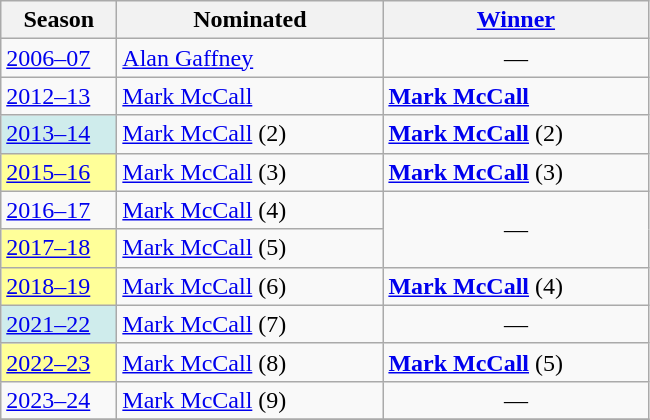<table class="wikitable sticky-header">
<tr>
<th width=70>Season</th>
<th width=170>Nominated</th>
<th width=170><a href='#'>Winner</a></th>
</tr>
<tr>
<td><a href='#'>2006–07</a></td>
<td> <a href='#'>Alan Gaffney</a></td>
<td align=center>—</td>
</tr>
<tr>
<td><a href='#'>2012–13</a></td>
<td> <a href='#'>Mark McCall</a></td>
<td><strong> <a href='#'>Mark McCall</a></strong></td>
</tr>
<tr>
<td style="background:#CFECEC"><a href='#'>2013–14</a><small></small></td>
<td> <a href='#'>Mark McCall</a> (2)</td>
<td><strong> <a href='#'>Mark McCall</a></strong> (2)</td>
</tr>
<tr>
<td style="background:#FFFF99"><a href='#'>2015–16</a></td>
<td> <a href='#'>Mark McCall</a> (3)</td>
<td><strong> <a href='#'>Mark McCall</a></strong> (3)</td>
</tr>
<tr>
<td><a href='#'>2016–17</a></td>
<td> <a href='#'>Mark McCall</a> (4)</td>
<td align=center rowspan=2>—</td>
</tr>
<tr>
<td style="background:#FFFF99"><a href='#'>2017–18</a></td>
<td> <a href='#'>Mark McCall</a> (5)</td>
</tr>
<tr>
<td style="background:#FFFF99"><a href='#'>2018–19</a></td>
<td> <a href='#'>Mark McCall</a> (6)</td>
<td><strong> <a href='#'>Mark McCall</a></strong> (4)</td>
</tr>
<tr>
<td style="background:#CFECEC"><a href='#'>2021–22</a><small></small></td>
<td> <a href='#'>Mark McCall</a> (7)</td>
<td align=center>—</td>
</tr>
<tr>
<td style="background:#FFFF99"><a href='#'>2022–23</a></td>
<td> <a href='#'>Mark McCall</a> (8)</td>
<td><strong> <a href='#'>Mark McCall</a></strong> (5)</td>
</tr>
<tr>
<td><a href='#'>2023–24</a></td>
<td> <a href='#'>Mark McCall</a> (9)</td>
<td align=center>—</td>
</tr>
<tr>
</tr>
</table>
